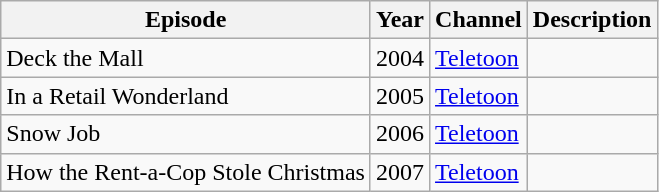<table class="wikitable sortable">
<tr>
<th>Episode</th>
<th>Year</th>
<th>Channel</th>
<th>Description</th>
</tr>
<tr>
<td>Deck the Mall</td>
<td>2004</td>
<td><a href='#'>Teletoon</a></td>
<td></td>
</tr>
<tr>
<td>In a Retail Wonderland</td>
<td>2005</td>
<td><a href='#'>Teletoon</a></td>
<td></td>
</tr>
<tr>
<td>Snow Job</td>
<td>2006</td>
<td><a href='#'>Teletoon</a></td>
<td></td>
</tr>
<tr>
<td>How the Rent-a-Cop Stole Christmas</td>
<td>2007</td>
<td><a href='#'>Teletoon</a></td>
<td></td>
</tr>
</table>
